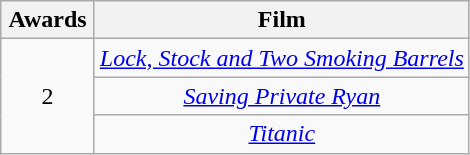<table class="wikitable" style="text-align: center;">
<tr>
<th scope="col" width="55">Awards</th>
<th scope="col">Film</th>
</tr>
<tr>
<td rowspan=3>2</td>
<td><em><a href='#'>Lock, Stock and Two Smoking Barrels</a></em></td>
</tr>
<tr>
<td><em><a href='#'>Saving Private Ryan</a></em></td>
</tr>
<tr>
<td><em><a href='#'>Titanic</a></em></td>
</tr>
</table>
